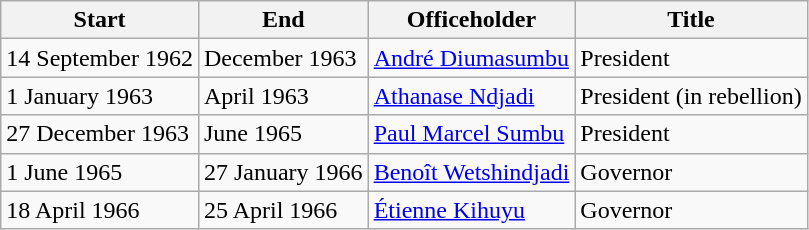<table class=wikitable sortable>
<tr>
<th>Start</th>
<th>End</th>
<th>Officeholder</th>
<th>Title</th>
</tr>
<tr>
<td>14 September 1962</td>
<td>December 1963</td>
<td><a href='#'>André Diumasumbu</a></td>
<td>President</td>
</tr>
<tr>
<td>1 January 1963</td>
<td>April 1963</td>
<td><a href='#'>Athanase Ndjadi</a></td>
<td>President (in rebellion)</td>
</tr>
<tr>
<td>27 December 1963</td>
<td>June 1965</td>
<td><a href='#'>Paul Marcel Sumbu</a></td>
<td>President</td>
</tr>
<tr>
<td>1 June 1965</td>
<td>27 January 1966</td>
<td><a href='#'>Benoît Wetshindjadi</a></td>
<td>Governor</td>
</tr>
<tr>
<td>18 April 1966</td>
<td>25 April 1966</td>
<td><a href='#'>Étienne Kihuyu</a></td>
<td>Governor</td>
</tr>
</table>
